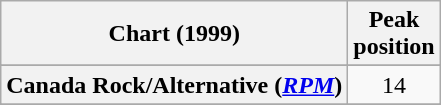<table class="wikitable sortable plainrowheaders" style="text-align:center">
<tr>
<th>Chart (1999)</th>
<th>Peak<br>position</th>
</tr>
<tr>
</tr>
<tr>
</tr>
<tr>
<th scope="row">Canada Rock/Alternative (<em><a href='#'>RPM</a></em>)</th>
<td>14</td>
</tr>
<tr>
</tr>
<tr>
</tr>
<tr>
</tr>
<tr>
</tr>
</table>
